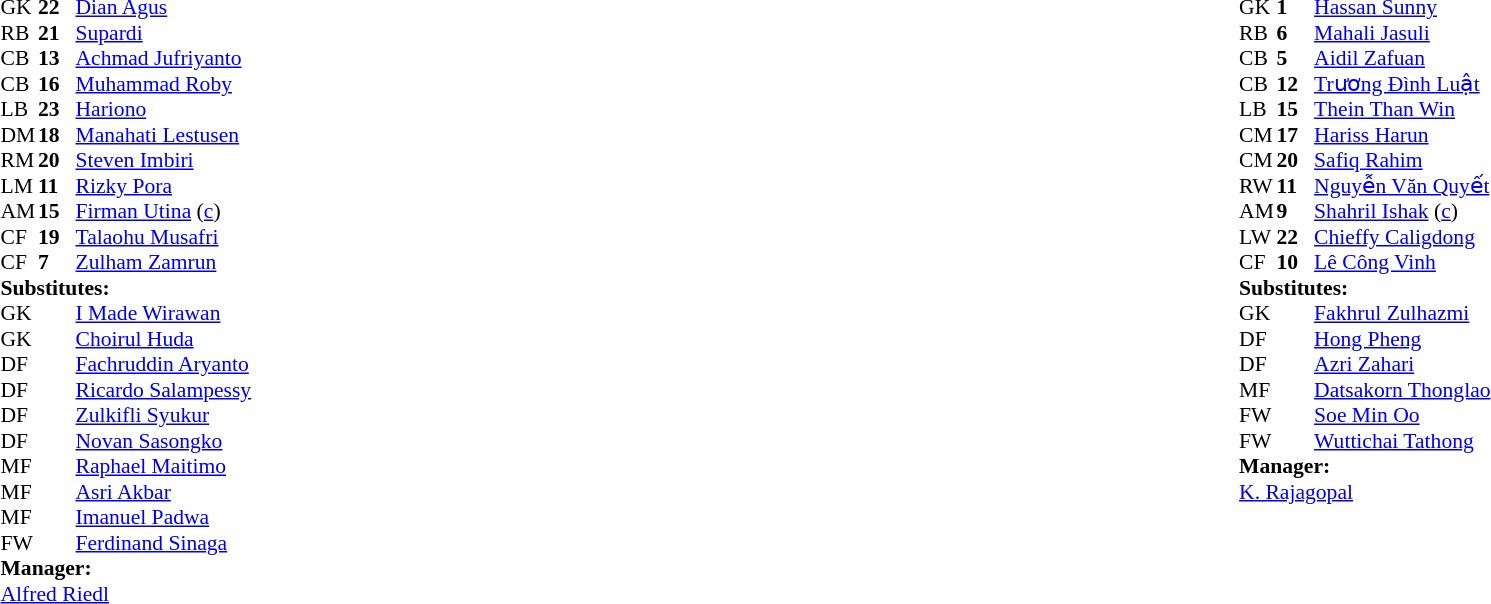<table width="100%">
<tr>
<td valign="top" width="40%"><br><table style="font-size:90%" cellspacing="0" cellpadding="0">
<tr>
<th width=25></th>
<th width=25></th>
</tr>
<tr>
<td>GK</td>
<td><strong>22</strong></td>
<td> <a href='#'>Dian Agus</a></td>
<td></td>
<td></td>
</tr>
<tr>
<td>RB</td>
<td><strong>21</strong></td>
<td> <a href='#'>Supardi</a></td>
<td></td>
<td></td>
</tr>
<tr>
<td>CB</td>
<td><strong>13</strong></td>
<td> <a href='#'>Achmad Jufriyanto</a></td>
<td></td>
<td></td>
</tr>
<tr>
<td>CB</td>
<td><strong>16</strong></td>
<td> <a href='#'>Muhammad Roby</a></td>
<td></td>
<td></td>
</tr>
<tr>
<td>LB</td>
<td><strong>23</strong></td>
<td> <a href='#'>Hariono</a></td>
<td></td>
<td></td>
</tr>
<tr>
<td>DM</td>
<td><strong>18</strong></td>
<td> <a href='#'>Manahati Lestusen</a></td>
<td></td>
<td></td>
</tr>
<tr>
<td>RM</td>
<td><strong>20</strong></td>
<td> <a href='#'>Steven Imbiri</a></td>
</tr>
<tr>
<td>LM</td>
<td><strong>11</strong></td>
<td> <a href='#'>Rizky Pora</a></td>
<td></td>
<td></td>
</tr>
<tr>
<td>AM</td>
<td><strong>15</strong></td>
<td> <a href='#'>Firman Utina</a> (<a href='#'>c</a>)</td>
<td></td>
<td></td>
</tr>
<tr>
<td>CF</td>
<td><strong>19</strong></td>
<td> <a href='#'>Talaohu Musafri</a></td>
<td></td>
<td></td>
</tr>
<tr>
<td>CF</td>
<td><strong>7</strong></td>
<td> <a href='#'>Zulham Zamrun</a></td>
</tr>
<tr>
<td colspan=3><strong>Substitutes:</strong></td>
</tr>
<tr>
<td>GK</td>
<td></td>
<td> <a href='#'>I Made Wirawan</a></td>
<td></td>
<td></td>
<td></td>
</tr>
<tr>
<td>GK</td>
<td></td>
<td> <a href='#'>Choirul Huda</a></td>
<td></td>
<td></td>
</tr>
<tr>
<td>DF</td>
<td></td>
<td> <a href='#'>Fachruddin Aryanto</a></td>
<td></td>
<td></td>
</tr>
<tr>
<td>DF</td>
<td></td>
<td> <a href='#'>Ricardo Salampessy</a></td>
<td></td>
<td></td>
</tr>
<tr>
<td>DF</td>
<td></td>
<td> <a href='#'>Zulkifli Syukur</a></td>
<td></td>
<td></td>
</tr>
<tr>
<td>DF</td>
<td></td>
<td> <a href='#'>Novan Sasongko</a></td>
<td></td>
<td></td>
</tr>
<tr>
<td>MF</td>
<td></td>
<td> <a href='#'>Raphael Maitimo</a></td>
<td></td>
<td></td>
</tr>
<tr>
<td>MF</td>
<td></td>
<td> <a href='#'>Asri Akbar</a></td>
<td></td>
<td></td>
</tr>
<tr>
<td>MF</td>
<td></td>
<td> <a href='#'>Imanuel Padwa</a></td>
<td></td>
<td></td>
</tr>
<tr>
<td>FW</td>
<td></td>
<td> <a href='#'>Ferdinand Sinaga</a></td>
<td></td>
<td></td>
</tr>
<tr>
<td colspan=3><strong>Manager:</strong></td>
</tr>
<tr>
<td colspan=4> <a href='#'>Alfred Riedl</a></td>
</tr>
</table>
</td>
<td valign="top" width="50%"><br><table style="font-size:90%;margin:auto" cellspacing="0" cellpadding="0">
<tr>
<th width=25></th>
<th width=25></th>
</tr>
<tr>
<td>GK</td>
<td><strong>1</strong></td>
<td> <a href='#'>Hassan Sunny</a></td>
<td></td>
<td></td>
</tr>
<tr>
<td>RB</td>
<td><strong>6</strong></td>
<td> <a href='#'>Mahali Jasuli</a></td>
</tr>
<tr>
<td>CB</td>
<td><strong>5</strong></td>
<td> <a href='#'>Aidil Zafuan</a></td>
</tr>
<tr>
<td>CB</td>
<td><strong>12</strong></td>
<td> <a href='#'>Trương Đình Luật</a></td>
</tr>
<tr>
<td>LB</td>
<td><strong>15</strong></td>
<td> <a href='#'>Thein Than Win</a></td>
<td></td>
<td></td>
</tr>
<tr>
<td>CM</td>
<td><strong>17</strong></td>
<td> <a href='#'>Hariss Harun</a></td>
</tr>
<tr>
<td>CM</td>
<td><strong>20</strong></td>
<td> <a href='#'>Safiq Rahim</a></td>
</tr>
<tr>
<td>RW</td>
<td><strong>11</strong></td>
<td> <a href='#'>Nguyễn Văn Quyết</a></td>
</tr>
<tr>
<td>AM</td>
<td><strong>9</strong></td>
<td> <a href='#'>Shahril Ishak</a> (<a href='#'>c</a>)</td>
<td></td>
<td></td>
</tr>
<tr>
<td>LW</td>
<td><strong>22</strong></td>
<td> <a href='#'>Chieffy Caligdong</a></td>
<td></td>
<td></td>
</tr>
<tr>
<td>CF</td>
<td><strong>10</strong></td>
<td> <a href='#'>Lê Công Vinh</a></td>
</tr>
<tr>
<td colspan=3><strong>Substitutes:</strong></td>
</tr>
<tr>
<td>GK</td>
<td></td>
<td> <a href='#'>Fakhrul Zulhazmi</a></td>
<td></td>
<td></td>
</tr>
<tr>
<td>DF</td>
<td></td>
<td> <a href='#'>Hong Pheng</a></td>
<td></td>
<td></td>
</tr>
<tr>
<td>DF</td>
<td></td>
<td> <a href='#'>Azri Zahari</a></td>
<td></td>
<td></td>
</tr>
<tr>
<td>MF</td>
<td></td>
<td> <a href='#'>Datsakorn Thonglao</a></td>
</tr>
<tr>
<td>FW</td>
<td></td>
<td> <a href='#'>Soe Min Oo</a></td>
<td></td>
<td></td>
</tr>
<tr>
<td>FW</td>
<td></td>
<td> <a href='#'>Wuttichai Tathong</a></td>
</tr>
<tr>
<td colspan=3><strong>Manager:</strong></td>
</tr>
<tr>
<td colspan=4> <a href='#'>K. Rajagopal</a></td>
</tr>
</table>
</td>
</tr>
</table>
